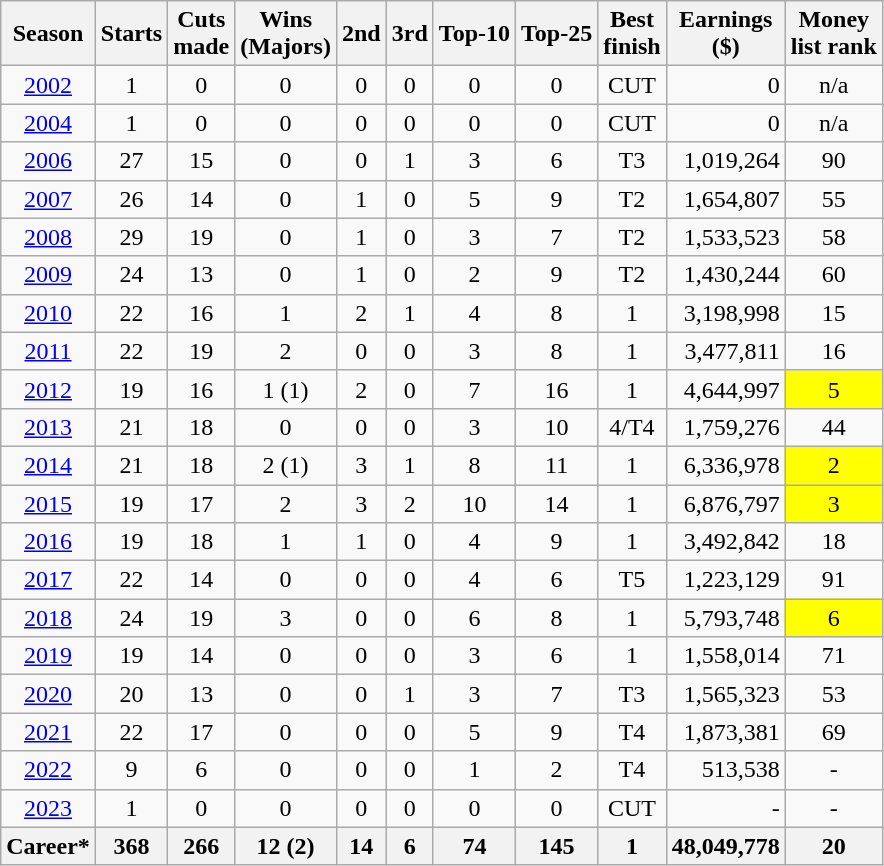<table class="wikitable" style="text-align:center">
<tr>
<th>Season</th>
<th>Starts</th>
<th>Cuts<br>made</th>
<th>Wins<br>(Majors)</th>
<th>2nd</th>
<th>3rd</th>
<th>Top-10</th>
<th>Top-25</th>
<th>Best<br>finish</th>
<th>Earnings<br>($)</th>
<th>Money<br>list rank</th>
</tr>
<tr>
<td><a href='#'>2002</a></td>
<td>1</td>
<td>0</td>
<td>0</td>
<td>0</td>
<td>0</td>
<td>0</td>
<td>0</td>
<td>CUT</td>
<td style="text-align:right;">0</td>
<td>n/a</td>
</tr>
<tr>
<td><a href='#'>2004</a></td>
<td>1</td>
<td>0</td>
<td>0</td>
<td>0</td>
<td>0</td>
<td>0</td>
<td>0</td>
<td>CUT</td>
<td style="text-align:right;">0</td>
<td>n/a</td>
</tr>
<tr>
<td><a href='#'>2006</a></td>
<td>27</td>
<td>15</td>
<td>0</td>
<td>0</td>
<td>1</td>
<td>3</td>
<td>6</td>
<td>T3</td>
<td style="text-align:right;">1,019,264</td>
<td>90</td>
</tr>
<tr>
<td><a href='#'>2007</a></td>
<td>26</td>
<td>14</td>
<td>0</td>
<td>1</td>
<td>0</td>
<td>5</td>
<td>9</td>
<td>T2</td>
<td style="text-align:right;">1,654,807</td>
<td>55</td>
</tr>
<tr>
<td><a href='#'>2008</a></td>
<td>29</td>
<td>19</td>
<td>0</td>
<td>1</td>
<td>0</td>
<td>3</td>
<td>7</td>
<td>T2</td>
<td style="text-align:right;">1,533,523</td>
<td>58</td>
</tr>
<tr>
<td><a href='#'>2009</a></td>
<td>24</td>
<td>13</td>
<td>0</td>
<td>1</td>
<td>0</td>
<td>2</td>
<td>9</td>
<td>T2</td>
<td style="text-align:right;">1,430,244</td>
<td>60</td>
</tr>
<tr>
<td><a href='#'>2010</a></td>
<td>22</td>
<td>16</td>
<td>1</td>
<td>2</td>
<td>1</td>
<td>4</td>
<td>8</td>
<td>1</td>
<td style="text-align:right;">3,198,998</td>
<td>15</td>
</tr>
<tr>
<td><a href='#'>2011</a></td>
<td>22</td>
<td>19</td>
<td>2</td>
<td>0</td>
<td>0</td>
<td>3</td>
<td>8</td>
<td>1</td>
<td style="text-align:right;">3,477,811</td>
<td>16</td>
</tr>
<tr>
<td><a href='#'>2012</a></td>
<td>19</td>
<td>16</td>
<td>1 (1)</td>
<td>2</td>
<td>0</td>
<td>7</td>
<td>16</td>
<td>1</td>
<td style="text-align:right;">4,644,997</td>
<td style="background:yellow;">5</td>
</tr>
<tr>
<td><a href='#'>2013</a></td>
<td>21</td>
<td>18</td>
<td>0</td>
<td>0</td>
<td>0</td>
<td>3</td>
<td>10</td>
<td>4/T4</td>
<td style="text-align:right;">1,759,276</td>
<td>44</td>
</tr>
<tr>
<td><a href='#'>2014</a></td>
<td>21</td>
<td>18</td>
<td>2 (1)</td>
<td>3</td>
<td>1</td>
<td>8</td>
<td>11</td>
<td>1</td>
<td style="text-align:right;">6,336,978</td>
<td style="background:yellow;">2</td>
</tr>
<tr>
<td><a href='#'>2015</a></td>
<td>19</td>
<td>17</td>
<td>2</td>
<td>3</td>
<td>2</td>
<td>10</td>
<td>14</td>
<td>1</td>
<td style="text-align:right;">6,876,797</td>
<td style="background:yellow;">3</td>
</tr>
<tr>
<td><a href='#'>2016</a></td>
<td>19</td>
<td>18</td>
<td>1</td>
<td>1</td>
<td>0</td>
<td>4</td>
<td>9</td>
<td>1</td>
<td style="text-align:right;">3,492,842</td>
<td>18</td>
</tr>
<tr>
<td><a href='#'>2017</a></td>
<td>22</td>
<td>14</td>
<td>0</td>
<td>0</td>
<td>0</td>
<td>4</td>
<td>6</td>
<td>T5</td>
<td style="text-align:right;">1,223,129</td>
<td>91</td>
</tr>
<tr>
<td><a href='#'>2018</a></td>
<td>24</td>
<td>19</td>
<td>3</td>
<td>0</td>
<td>0</td>
<td>6</td>
<td>8</td>
<td>1</td>
<td style="text-align:right;">5,793,748</td>
<td style="background:yellow;">6</td>
</tr>
<tr>
<td><a href='#'>2019</a></td>
<td>19</td>
<td>14</td>
<td>0</td>
<td>0</td>
<td>0</td>
<td>3</td>
<td>6</td>
<td>1</td>
<td style="text-align:right;">1,558,014</td>
<td>71</td>
</tr>
<tr>
<td><a href='#'>2020</a></td>
<td>20</td>
<td>13</td>
<td>0</td>
<td>0</td>
<td>1</td>
<td>3</td>
<td>7</td>
<td>T3</td>
<td style="text-align:right;">1,565,323</td>
<td>53</td>
</tr>
<tr>
<td><a href='#'>2021</a></td>
<td>22</td>
<td>17</td>
<td>0</td>
<td>0</td>
<td>0</td>
<td>5</td>
<td>9</td>
<td>T4</td>
<td style="text-align:right;">1,873,381</td>
<td>69</td>
</tr>
<tr>
<td><a href='#'>2022</a></td>
<td>9</td>
<td>6</td>
<td>0</td>
<td>0</td>
<td>0</td>
<td>1</td>
<td>2</td>
<td>T4</td>
<td style="text-align:right;">513,538</td>
<td>-</td>
</tr>
<tr>
<td><a href='#'>2023</a></td>
<td>1</td>
<td>0</td>
<td>0</td>
<td>0</td>
<td>0</td>
<td>0</td>
<td>0</td>
<td>CUT</td>
<td style="text-align:right;">-</td>
<td>-</td>
</tr>
<tr>
<th>Career*</th>
<th>368</th>
<th>266</th>
<th>12 (2)</th>
<th>14</th>
<th>6</th>
<th>74</th>
<th>145</th>
<th>1</th>
<th>48,049,778</th>
<th>20</th>
</tr>
</table>
